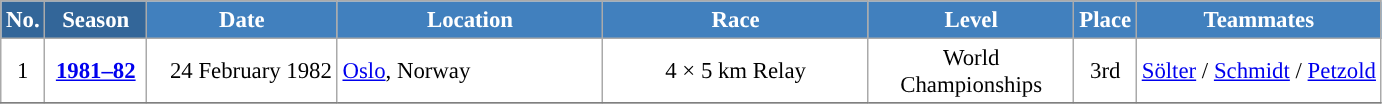<table class="wikitable sortable" style="font-size:95%; text-align:center; border:grey solid 1px; border-collapse:collapse; background:#ffffff;">
<tr style="background:#efefef;">
<th style="background-color:#369; color:white;">No.</th>
<th style="background-color:#369; color:white;">Season</th>
<th style="background-color:#4180be; color:white; width:120px;">Date</th>
<th style="background-color:#4180be; color:white; width:170px;">Location</th>
<th style="background-color:#4180be; color:white; width:170px;">Race</th>
<th style="background-color:#4180be; color:white; width:130px;">Level</th>
<th style="background-color:#4180be; color:white;">Place</th>
<th style="background-color:#4180be; color:white;">Teammates</th>
</tr>
<tr>
<td align=center>1</td>
<td rowspan=1 align=center><strong> <a href='#'>1981–82</a> </strong></td>
<td align=right>24 February 1982</td>
<td align=left> <a href='#'>Oslo</a>, Norway</td>
<td>4 × 5 km Relay</td>
<td>World Championships</td>
<td>3rd</td>
<td><a href='#'>Sölter</a> / <a href='#'>Schmidt</a> / <a href='#'>Petzold</a></td>
</tr>
<tr>
</tr>
</table>
